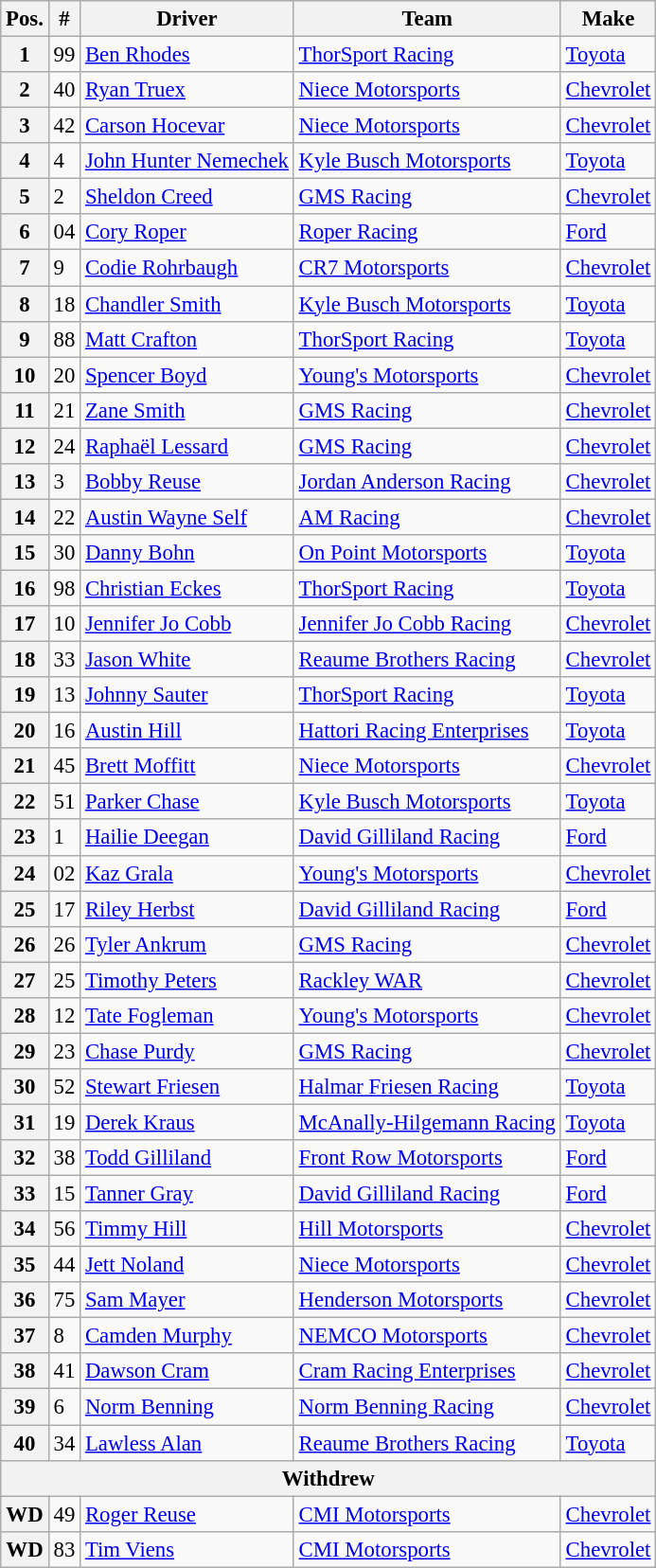<table class="wikitable" style="font-size:95%">
<tr>
<th>Pos.</th>
<th>#</th>
<th>Driver</th>
<th>Team</th>
<th>Make</th>
</tr>
<tr>
<th>1</th>
<td>99</td>
<td><a href='#'>Ben Rhodes</a></td>
<td><a href='#'>ThorSport Racing</a></td>
<td><a href='#'>Toyota</a></td>
</tr>
<tr>
<th>2</th>
<td>40</td>
<td><a href='#'>Ryan Truex</a></td>
<td><a href='#'>Niece Motorsports</a></td>
<td><a href='#'>Chevrolet</a></td>
</tr>
<tr>
<th>3</th>
<td>42</td>
<td><a href='#'>Carson Hocevar</a></td>
<td><a href='#'>Niece Motorsports</a></td>
<td><a href='#'>Chevrolet</a></td>
</tr>
<tr>
<th>4</th>
<td>4</td>
<td><a href='#'>John Hunter Nemechek</a></td>
<td><a href='#'>Kyle Busch Motorsports</a></td>
<td><a href='#'>Toyota</a></td>
</tr>
<tr>
<th>5</th>
<td>2</td>
<td><a href='#'>Sheldon Creed</a></td>
<td><a href='#'>GMS Racing</a></td>
<td><a href='#'>Chevrolet</a></td>
</tr>
<tr>
<th>6</th>
<td>04</td>
<td><a href='#'>Cory Roper</a></td>
<td><a href='#'>Roper Racing</a></td>
<td><a href='#'>Ford</a></td>
</tr>
<tr>
<th>7</th>
<td>9</td>
<td><a href='#'>Codie Rohrbaugh</a></td>
<td><a href='#'>CR7 Motorsports</a></td>
<td><a href='#'>Chevrolet</a></td>
</tr>
<tr>
<th>8</th>
<td>18</td>
<td><a href='#'>Chandler Smith</a></td>
<td><a href='#'>Kyle Busch Motorsports</a></td>
<td><a href='#'>Toyota</a></td>
</tr>
<tr>
<th>9</th>
<td>88</td>
<td><a href='#'>Matt Crafton</a></td>
<td><a href='#'>ThorSport Racing</a></td>
<td><a href='#'>Toyota</a></td>
</tr>
<tr>
<th>10</th>
<td>20</td>
<td><a href='#'>Spencer Boyd</a></td>
<td><a href='#'>Young's Motorsports</a></td>
<td><a href='#'>Chevrolet</a></td>
</tr>
<tr>
<th>11</th>
<td>21</td>
<td><a href='#'>Zane Smith</a></td>
<td><a href='#'>GMS Racing</a></td>
<td><a href='#'>Chevrolet</a></td>
</tr>
<tr>
<th>12</th>
<td>24</td>
<td><a href='#'>Raphaël Lessard</a></td>
<td><a href='#'>GMS Racing</a></td>
<td><a href='#'>Chevrolet</a></td>
</tr>
<tr>
<th>13</th>
<td>3</td>
<td><a href='#'>Bobby Reuse</a></td>
<td><a href='#'>Jordan Anderson Racing</a></td>
<td><a href='#'>Chevrolet</a></td>
</tr>
<tr>
<th>14</th>
<td>22</td>
<td><a href='#'>Austin Wayne Self</a></td>
<td><a href='#'>AM Racing</a></td>
<td><a href='#'>Chevrolet</a></td>
</tr>
<tr>
<th>15</th>
<td>30</td>
<td><a href='#'>Danny Bohn</a></td>
<td><a href='#'>On Point Motorsports</a></td>
<td><a href='#'>Toyota</a></td>
</tr>
<tr>
<th>16</th>
<td>98</td>
<td><a href='#'>Christian Eckes</a></td>
<td><a href='#'>ThorSport Racing</a></td>
<td><a href='#'>Toyota</a></td>
</tr>
<tr>
<th>17</th>
<td>10</td>
<td><a href='#'>Jennifer Jo Cobb</a></td>
<td><a href='#'>Jennifer Jo Cobb Racing</a></td>
<td><a href='#'>Chevrolet</a></td>
</tr>
<tr>
<th>18</th>
<td>33</td>
<td><a href='#'>Jason White</a></td>
<td><a href='#'>Reaume Brothers Racing</a></td>
<td><a href='#'>Chevrolet</a></td>
</tr>
<tr>
<th>19</th>
<td>13</td>
<td><a href='#'>Johnny Sauter</a></td>
<td><a href='#'>ThorSport Racing</a></td>
<td><a href='#'>Toyota</a></td>
</tr>
<tr>
<th>20</th>
<td>16</td>
<td><a href='#'>Austin Hill</a></td>
<td><a href='#'>Hattori Racing Enterprises</a></td>
<td><a href='#'>Toyota</a></td>
</tr>
<tr>
<th>21</th>
<td>45</td>
<td><a href='#'>Brett Moffitt</a></td>
<td><a href='#'>Niece Motorsports</a></td>
<td><a href='#'>Chevrolet</a></td>
</tr>
<tr>
<th>22</th>
<td>51</td>
<td><a href='#'>Parker Chase</a></td>
<td><a href='#'>Kyle Busch Motorsports</a></td>
<td><a href='#'>Toyota</a></td>
</tr>
<tr>
<th>23</th>
<td>1</td>
<td><a href='#'>Hailie Deegan</a></td>
<td><a href='#'>David Gilliland Racing</a></td>
<td><a href='#'>Ford</a></td>
</tr>
<tr>
<th>24</th>
<td>02</td>
<td><a href='#'>Kaz Grala</a></td>
<td><a href='#'>Young's Motorsports</a></td>
<td><a href='#'>Chevrolet</a></td>
</tr>
<tr>
<th>25</th>
<td>17</td>
<td><a href='#'>Riley Herbst</a></td>
<td><a href='#'>David Gilliland Racing</a></td>
<td><a href='#'>Ford</a></td>
</tr>
<tr>
<th>26</th>
<td>26</td>
<td><a href='#'>Tyler Ankrum</a></td>
<td><a href='#'>GMS Racing</a></td>
<td><a href='#'>Chevrolet</a></td>
</tr>
<tr>
<th>27</th>
<td>25</td>
<td><a href='#'>Timothy Peters</a></td>
<td><a href='#'>Rackley WAR</a></td>
<td><a href='#'>Chevrolet</a></td>
</tr>
<tr>
<th>28</th>
<td>12</td>
<td><a href='#'>Tate Fogleman</a></td>
<td><a href='#'>Young's Motorsports</a></td>
<td><a href='#'>Chevrolet</a></td>
</tr>
<tr>
<th>29</th>
<td>23</td>
<td><a href='#'>Chase Purdy</a></td>
<td><a href='#'>GMS Racing</a></td>
<td><a href='#'>Chevrolet</a></td>
</tr>
<tr>
<th>30</th>
<td>52</td>
<td><a href='#'>Stewart Friesen</a></td>
<td><a href='#'>Halmar Friesen Racing</a></td>
<td><a href='#'>Toyota</a></td>
</tr>
<tr>
<th>31</th>
<td>19</td>
<td><a href='#'>Derek Kraus</a></td>
<td><a href='#'>McAnally-Hilgemann Racing</a></td>
<td><a href='#'>Toyota</a></td>
</tr>
<tr>
<th>32</th>
<td>38</td>
<td><a href='#'>Todd Gilliland</a></td>
<td><a href='#'>Front Row Motorsports</a></td>
<td><a href='#'>Ford</a></td>
</tr>
<tr>
<th>33</th>
<td>15</td>
<td><a href='#'>Tanner Gray</a></td>
<td><a href='#'>David Gilliland Racing</a></td>
<td><a href='#'>Ford</a></td>
</tr>
<tr>
<th>34</th>
<td>56</td>
<td><a href='#'>Timmy Hill</a></td>
<td><a href='#'>Hill Motorsports</a></td>
<td><a href='#'>Chevrolet</a></td>
</tr>
<tr>
<th>35</th>
<td>44</td>
<td><a href='#'>Jett Noland</a></td>
<td><a href='#'>Niece Motorsports</a></td>
<td><a href='#'>Chevrolet</a></td>
</tr>
<tr>
<th>36</th>
<td>75</td>
<td><a href='#'>Sam Mayer</a></td>
<td><a href='#'>Henderson Motorsports</a></td>
<td><a href='#'>Chevrolet</a></td>
</tr>
<tr>
<th>37</th>
<td>8</td>
<td><a href='#'>Camden Murphy</a></td>
<td><a href='#'>NEMCO Motorsports</a></td>
<td><a href='#'>Chevrolet</a></td>
</tr>
<tr>
<th>38</th>
<td>41</td>
<td><a href='#'>Dawson Cram</a></td>
<td><a href='#'>Cram Racing Enterprises</a></td>
<td><a href='#'>Chevrolet</a></td>
</tr>
<tr>
<th>39</th>
<td>6</td>
<td><a href='#'>Norm Benning</a></td>
<td><a href='#'>Norm Benning Racing</a></td>
<td><a href='#'>Chevrolet</a></td>
</tr>
<tr>
<th>40</th>
<td>34</td>
<td><a href='#'>Lawless Alan</a></td>
<td><a href='#'>Reaume Brothers Racing</a></td>
<td><a href='#'>Toyota</a></td>
</tr>
<tr>
<th colspan="5">Withdrew</th>
</tr>
<tr>
<th>WD</th>
<td>49</td>
<td><a href='#'>Roger Reuse</a></td>
<td><a href='#'>CMI Motorsports</a></td>
<td><a href='#'>Chevrolet</a></td>
</tr>
<tr>
<th>WD</th>
<td>83</td>
<td><a href='#'>Tim Viens</a></td>
<td><a href='#'>CMI Motorsports</a></td>
<td><a href='#'>Chevrolet</a></td>
</tr>
</table>
